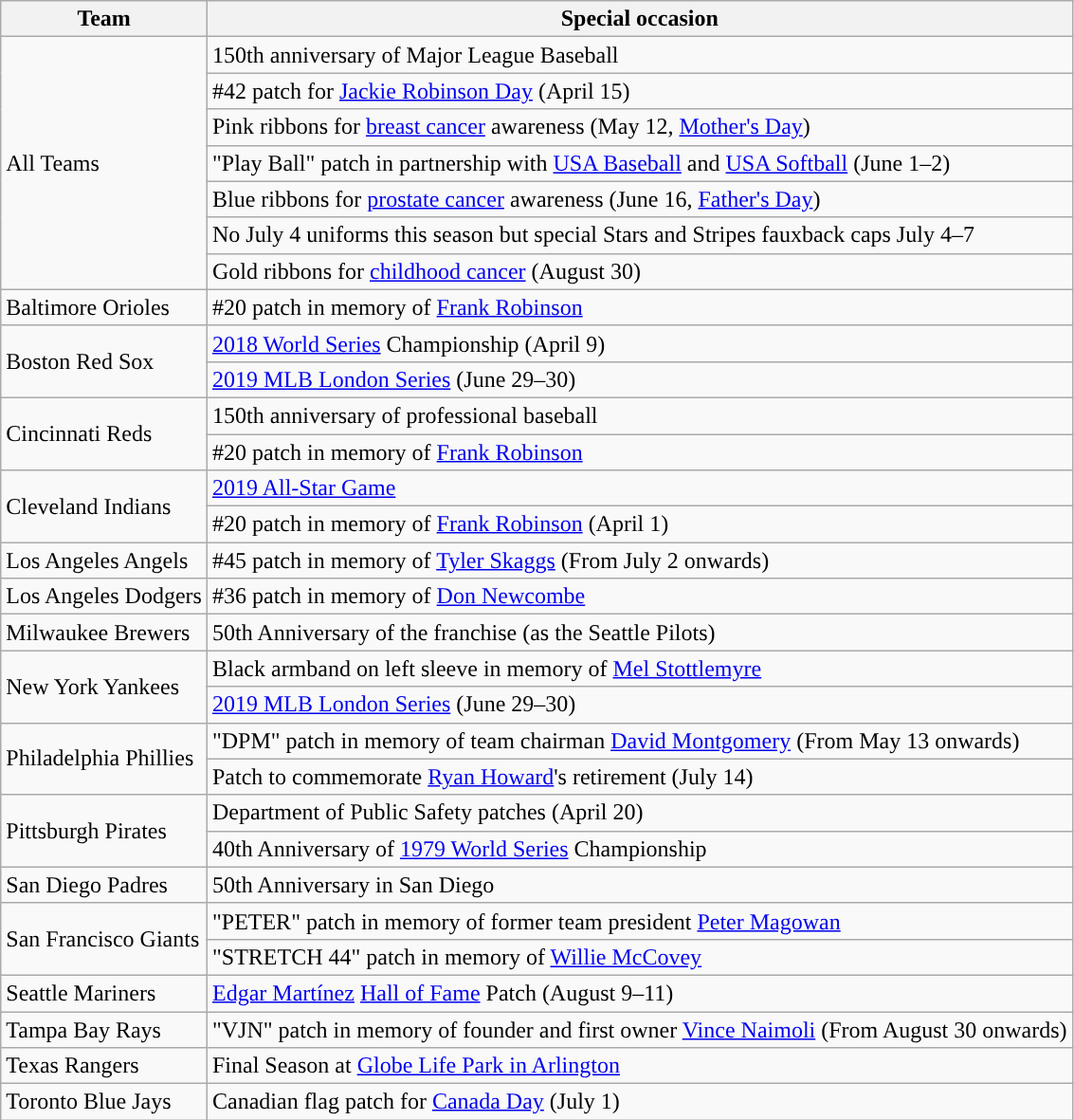<table class="wikitable">
<tr>
<th>Team</th>
<th>Special occasion</th>
</tr>
<tr>
<td rowspan=7>All Teams</td>
<td>150th anniversary of Major League Baseball</td>
</tr>
<tr>
<td>#42 patch for <a href='#'>Jackie Robinson Day</a> (April 15)</td>
</tr>
<tr>
<td>Pink ribbons for <a href='#'>breast cancer</a> awareness (May 12, <a href='#'>Mother's Day</a>)</td>
</tr>
<tr>
<td>"Play Ball" patch in partnership with <a href='#'>USA Baseball</a> and <a href='#'>USA Softball</a> (June 1–2)</td>
</tr>
<tr>
<td>Blue ribbons for <a href='#'>prostate cancer</a> awareness (June 16, <a href='#'>Father's Day</a>)</td>
</tr>
<tr>
<td>No July 4 uniforms this season but special Stars and Stripes fauxback caps July 4–7</td>
</tr>
<tr>
<td>Gold ribbons for <a href='#'>childhood cancer</a> (August 30)</td>
</tr>
<tr>
<td>Baltimore Orioles</td>
<td>#20 patch in memory of <a href='#'>Frank Robinson</a></td>
</tr>
<tr>
<td rowspan="2">Boston Red Sox</td>
<td><a href='#'>2018 World Series</a> Championship (April 9)</td>
</tr>
<tr>
<td><a href='#'>2019 MLB London Series</a> (June 29–30)</td>
</tr>
<tr>
<td rowspan="2">Cincinnati Reds</td>
<td>150th anniversary of professional baseball</td>
</tr>
<tr>
<td>#20 patch in memory of <a href='#'>Frank Robinson</a></td>
</tr>
<tr>
<td rowspan="2">Cleveland Indians</td>
<td><a href='#'>2019 All-Star Game</a></td>
</tr>
<tr>
<td>#20 patch in memory of <a href='#'>Frank Robinson</a> (April 1)</td>
</tr>
<tr>
<td>Los Angeles Angels</td>
<td>#45 patch in memory of <a href='#'>Tyler Skaggs</a> (From July 2 onwards)</td>
</tr>
<tr>
<td>Los Angeles Dodgers</td>
<td>#36 patch in memory of <a href='#'>Don Newcombe</a></td>
</tr>
<tr>
<td>Milwaukee Brewers</td>
<td>50th Anniversary of the franchise (as the Seattle Pilots)</td>
</tr>
<tr>
<td rowspan="2">New York Yankees</td>
<td>Black armband on left sleeve in memory of <a href='#'>Mel Stottlemyre</a></td>
</tr>
<tr>
<td><a href='#'>2019 MLB London Series</a> (June 29–30)</td>
</tr>
<tr>
<td rowspan="2">Philadelphia Phillies</td>
<td>"DPM" patch in memory of team chairman <a href='#'>David Montgomery</a> (From May 13 onwards)</td>
</tr>
<tr>
<td>Patch to commemorate <a href='#'>Ryan Howard</a>'s retirement (July 14)</td>
</tr>
<tr>
<td rowspan="2">Pittsburgh Pirates</td>
<td>Department of Public Safety patches (April 20)</td>
</tr>
<tr>
<td>40th Anniversary of <a href='#'>1979 World Series</a> Championship</td>
</tr>
<tr>
<td>San Diego Padres</td>
<td>50th Anniversary in San Diego</td>
</tr>
<tr>
<td rowspan="2">San Francisco Giants</td>
<td>"PETER" patch in memory of former team president <a href='#'>Peter Magowan</a></td>
</tr>
<tr>
<td>"STRETCH 44" patch in memory of <a href='#'>Willie McCovey</a></td>
</tr>
<tr>
<td>Seattle Mariners</td>
<td><a href='#'>Edgar Martínez</a> <a href='#'>Hall of Fame</a> Patch (August 9–11)</td>
</tr>
<tr>
<td>Tampa Bay Rays</td>
<td>"VJN" patch in memory of founder and first owner <a href='#'>Vince Naimoli</a> (From August 30 onwards)</td>
</tr>
<tr>
<td>Texas Rangers</td>
<td>Final Season at <a href='#'>Globe Life Park in Arlington</a></td>
</tr>
<tr>
<td>Toronto Blue Jays</td>
<td>Canadian flag patch for <a href='#'>Canada Day</a> (July 1)</td>
</tr>
</table>
